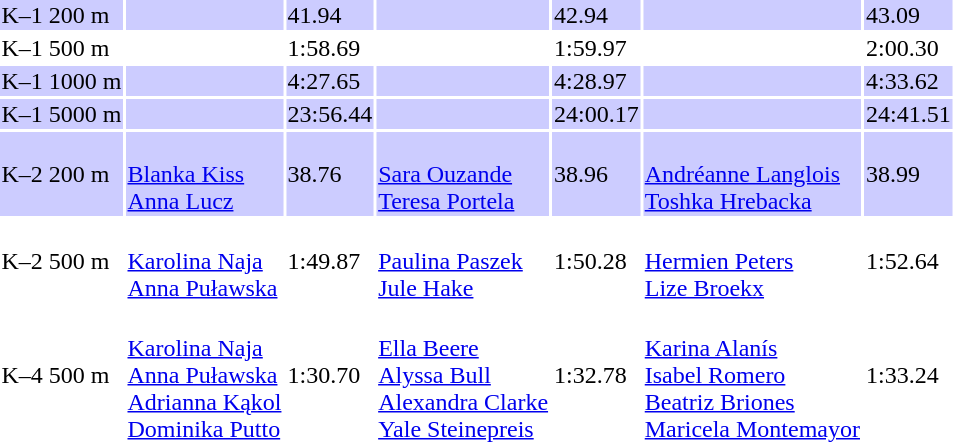<table>
<tr bgcolor=ccccff>
<td>K–1 200 m<br></td>
<td></td>
<td>41.94</td>
<td></td>
<td>42.94</td>
<td></td>
<td>43.09</td>
</tr>
<tr>
<td>K–1 500 m<br></td>
<td></td>
<td>1:58.69</td>
<td></td>
<td>1:59.97</td>
<td></td>
<td>2:00.30</td>
</tr>
<tr bgcolor=ccccff>
<td>K–1 1000 m<br></td>
<td></td>
<td>4:27.65</td>
<td></td>
<td>4:28.97</td>
<td></td>
<td>4:33.62</td>
</tr>
<tr bgcolor=ccccff>
<td>K–1 5000 m<br></td>
<td></td>
<td>23:56.44</td>
<td></td>
<td>24:00.17</td>
<td><br></td>
<td>24:41.51</td>
</tr>
<tr bgcolor=ccccff>
<td>K–2 200 m<br></td>
<td><br><a href='#'>Blanka Kiss</a><br><a href='#'>Anna Lucz</a></td>
<td>38.76</td>
<td><br><a href='#'>Sara Ouzande</a><br><a href='#'>Teresa Portela</a></td>
<td>38.96</td>
<td><br><a href='#'>Andréanne Langlois</a><br><a href='#'>Toshka Hrebacka</a></td>
<td>38.99</td>
</tr>
<tr>
<td>K–2 500 m<br></td>
<td><br><a href='#'>Karolina Naja</a><br><a href='#'>Anna Puławska</a></td>
<td>1:49.87</td>
<td><br><a href='#'>Paulina Paszek</a><br><a href='#'>Jule Hake</a></td>
<td>1:50.28</td>
<td><br><a href='#'>Hermien Peters</a><br><a href='#'>Lize Broekx</a></td>
<td>1:52.64</td>
</tr>
<tr>
<td>K–4 500 m<br></td>
<td><br><a href='#'>Karolina Naja</a><br><a href='#'>Anna Puławska</a><br><a href='#'>Adrianna Kąkol</a><br><a href='#'>Dominika Putto</a></td>
<td>1:30.70</td>
<td><br><a href='#'>Ella Beere</a><br><a href='#'>Alyssa Bull</a><br><a href='#'>Alexandra Clarke</a><br><a href='#'>Yale Steinepreis</a></td>
<td>1:32.78</td>
<td><br><a href='#'>Karina Alanís</a><br><a href='#'>Isabel Romero</a><br><a href='#'>Beatriz Briones</a><br><a href='#'>Maricela Montemayor</a></td>
<td>1:33.24</td>
</tr>
</table>
